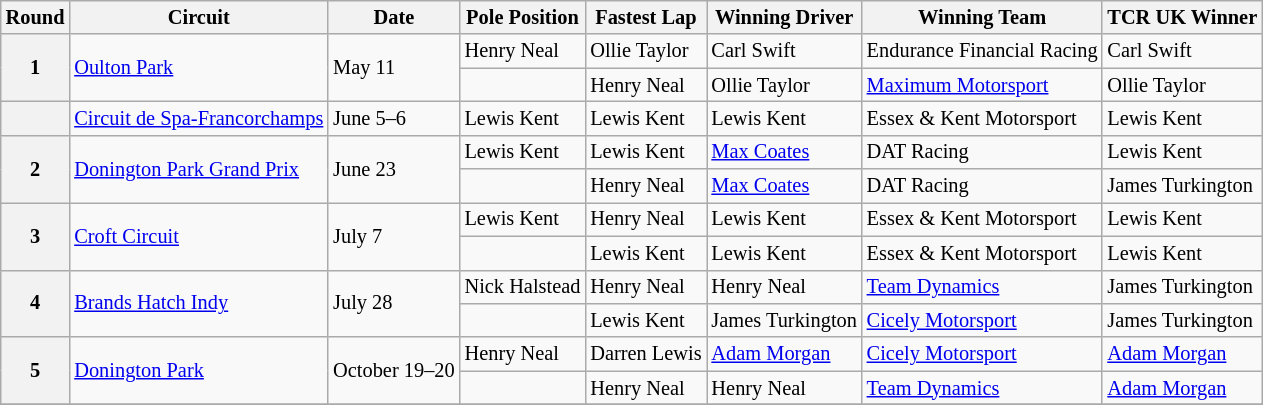<table class="wikitable" style="font-size: 85%">
<tr>
<th>Round</th>
<th>Circuit</th>
<th>Date</th>
<th>Pole Position</th>
<th>Fastest Lap</th>
<th>Winning Driver</th>
<th>Winning Team</th>
<th>TCR UK Winner</th>
</tr>
<tr>
<th rowspan=2>1</th>
<td rowspan=2> <a href='#'>Oulton Park</a></td>
<td rowspan=2>May 11</td>
<td> Henry Neal</td>
<td> Ollie Taylor</td>
<td> Carl Swift</td>
<td>Endurance Financial Racing</td>
<td> Carl Swift</td>
</tr>
<tr>
<td></td>
<td> Henry Neal</td>
<td> Ollie Taylor</td>
<td><a href='#'>Maximum Motorsport</a></td>
<td> Ollie Taylor</td>
</tr>
<tr>
<th></th>
<td> <a href='#'>Circuit de Spa-Francorchamps</a></td>
<td>June 5–6</td>
<td> Lewis Kent</td>
<td> Lewis Kent</td>
<td> Lewis Kent</td>
<td>Essex & Kent Motorsport</td>
<td> Lewis Kent</td>
</tr>
<tr>
<th rowspan=2>2</th>
<td rowspan=2> <a href='#'>Donington Park Grand Prix</a></td>
<td rowspan=2>June 23</td>
<td> Lewis Kent</td>
<td> Lewis Kent</td>
<td> <a href='#'>Max Coates</a></td>
<td>DAT Racing</td>
<td> Lewis Kent</td>
</tr>
<tr>
<td></td>
<td> Henry Neal</td>
<td> <a href='#'>Max Coates</a></td>
<td>DAT Racing</td>
<td> James Turkington</td>
</tr>
<tr>
<th rowspan=2>3</th>
<td rowspan=2> <a href='#'>Croft Circuit</a></td>
<td rowspan=2>July 7</td>
<td> Lewis Kent</td>
<td> Henry Neal</td>
<td> Lewis Kent</td>
<td>Essex & Kent Motorsport</td>
<td> Lewis Kent</td>
</tr>
<tr>
<td></td>
<td> Lewis Kent</td>
<td> Lewis Kent</td>
<td>Essex & Kent Motorsport</td>
<td> Lewis Kent</td>
</tr>
<tr>
<th rowspan=2>4</th>
<td rowspan=2> <a href='#'>Brands Hatch Indy</a></td>
<td rowspan=2>July 28</td>
<td> Nick Halstead</td>
<td> Henry Neal</td>
<td> Henry Neal</td>
<td><a href='#'>Team Dynamics</a></td>
<td> James Turkington</td>
</tr>
<tr>
<td></td>
<td> Lewis Kent</td>
<td> James Turkington</td>
<td><a href='#'>Cicely Motorsport</a></td>
<td> James Turkington</td>
</tr>
<tr>
<th rowspan="2">5</th>
<td rowspan="2"> <a href='#'>Donington Park</a></td>
<td rowspan="2">October 19–20</td>
<td> Henry Neal</td>
<td> Darren Lewis</td>
<td> <a href='#'>Adam Morgan</a></td>
<td><a href='#'>Cicely Motorsport</a></td>
<td> <a href='#'>Adam Morgan</a></td>
</tr>
<tr>
<td></td>
<td> Henry Neal</td>
<td> Henry Neal</td>
<td><a href='#'>Team Dynamics</a></td>
<td> <a href='#'>Adam Morgan</a></td>
</tr>
<tr>
</tr>
</table>
